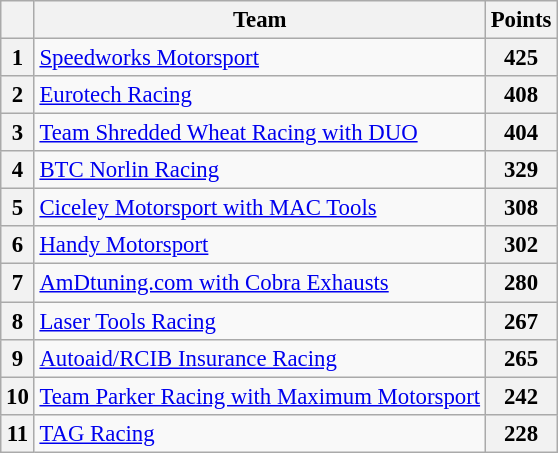<table class="wikitable" style="font-size:95%">
<tr>
<th></th>
<th>Team</th>
<th>Points</th>
</tr>
<tr>
<th align="center">1</th>
<td><a href='#'>Speedworks Motorsport</a></td>
<th align="left">425</th>
</tr>
<tr>
<th align="center">2</th>
<td><a href='#'>Eurotech Racing</a></td>
<th align="left">408</th>
</tr>
<tr>
<th align="center">3</th>
<td><a href='#'>Team Shredded Wheat Racing with DUO</a></td>
<th align="left">404</th>
</tr>
<tr>
<th align="center">4</th>
<td><a href='#'>BTC Norlin Racing</a></td>
<th align="left">329</th>
</tr>
<tr>
<th align="center">5</th>
<td><a href='#'>Ciceley Motorsport with MAC Tools</a></td>
<th align="left">308</th>
</tr>
<tr>
<th align="center">6</th>
<td><a href='#'>Handy Motorsport</a></td>
<th align="left">302</th>
</tr>
<tr>
<th align="center">7</th>
<td><a href='#'>AmDtuning.com with Cobra Exhausts</a></td>
<th align="left">280</th>
</tr>
<tr>
<th align="center">8</th>
<td><a href='#'>Laser Tools Racing</a></td>
<th align="left">267</th>
</tr>
<tr>
<th align="center">9</th>
<td><a href='#'>Autoaid/RCIB Insurance Racing</a></td>
<th align="left">265</th>
</tr>
<tr>
<th align="center">10</th>
<td nowrap><a href='#'>Team Parker Racing with Maximum Motorsport</a></td>
<th align="left">242</th>
</tr>
<tr>
<th align="center">11</th>
<td><a href='#'>TAG Racing</a></td>
<th align="left">228</th>
</tr>
</table>
